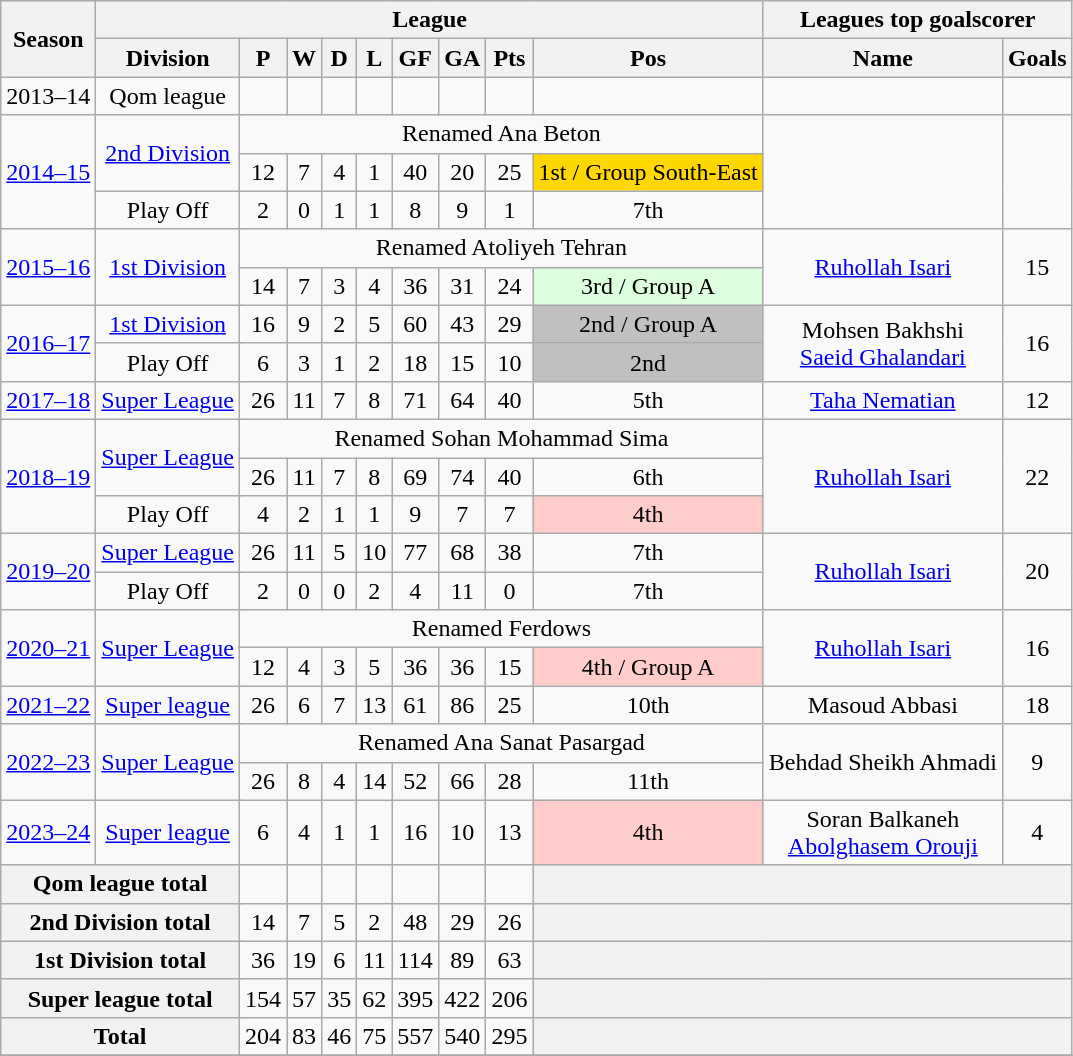<table class="wikitable" style="text-align: center">
<tr>
<th rowspan=2>Season</th>
<th colspan=10>League</th>
<th colspan=2>Leagues top goalscorer</th>
</tr>
<tr>
<th colspan=2>Division</th>
<th>P</th>
<th>W</th>
<th>D</th>
<th>L</th>
<th>GF</th>
<th>GA</th>
<th>Pts</th>
<th>Pos</th>
<th>Name</th>
<th>Goals</th>
</tr>
<tr>
<td>2013–14</td>
<td colspan=2>Qom league</td>
<td></td>
<td></td>
<td></td>
<td></td>
<td></td>
<td></td>
<td></td>
<td></td>
<td></td>
<td></td>
</tr>
<tr>
<td rowspan=3><a href='#'>2014–15</a></td>
<td colspan=2 rowspan=2><a href='#'>2nd Division</a></td>
<td colspan=8>Renamed Ana Beton</td>
<td rowspan=3></td>
<td rowspan=3></td>
</tr>
<tr>
<td>12</td>
<td>7</td>
<td>4</td>
<td>1</td>
<td>40</td>
<td>20</td>
<td>25</td>
<td bgcolor=gold>1st / Group South-East</td>
</tr>
<tr>
<td colspan=2>Play Off</td>
<td>2</td>
<td>0</td>
<td>1</td>
<td>1</td>
<td>8</td>
<td>9</td>
<td>1</td>
<td>7th</td>
</tr>
<tr>
<td rowspan=2><a href='#'>2015–16</a></td>
<td colspan=2 rowspan=2><a href='#'>1st Division</a></td>
<td colspan=8>Renamed Atoliyeh Tehran</td>
<td rowspan=2><a href='#'>Ruhollah Isari</a></td>
<td rowspan=2>15</td>
</tr>
<tr>
<td>14</td>
<td>7</td>
<td>3</td>
<td>4</td>
<td>36</td>
<td>31</td>
<td>24</td>
<td bgcolor=#DDFFDD>3rd / Group A </td>
</tr>
<tr>
<td rowspan=2><a href='#'>2016–17</a></td>
<td colspan=2><a href='#'>1st Division</a></td>
<td>16</td>
<td>9</td>
<td>2</td>
<td>5</td>
<td>60</td>
<td>43</td>
<td>29</td>
<td bgcolor=silver>2nd / Group A</td>
<td rowspan=2>Mohsen Bakhshi <br> <a href='#'>Saeid Ghalandari</a></td>
<td rowspan=2>16</td>
</tr>
<tr>
<td colspan=2>Play Off</td>
<td>6</td>
<td>3</td>
<td>1</td>
<td>2</td>
<td>18</td>
<td>15</td>
<td>10</td>
<td bgcolor=silver>2nd </td>
</tr>
<tr>
<td><a href='#'>2017–18</a></td>
<td colspan=2><a href='#'>Super League</a></td>
<td>26</td>
<td>11</td>
<td>7</td>
<td>8</td>
<td>71</td>
<td>64</td>
<td>40</td>
<td>5th</td>
<td><a href='#'>Taha Nematian</a></td>
<td>12</td>
</tr>
<tr>
<td rowspan=3><a href='#'>2018–19</a></td>
<td colspan=2 rowspan=2><a href='#'>Super League</a></td>
<td colspan=8>Renamed Sohan Mohammad Sima</td>
<td rowspan=3><a href='#'>Ruhollah Isari</a></td>
<td rowspan=3>22</td>
</tr>
<tr>
<td>26</td>
<td>11</td>
<td>7</td>
<td>8</td>
<td>69</td>
<td>74</td>
<td>40</td>
<td>6th</td>
</tr>
<tr>
<td colspan=2>Play Off</td>
<td>4</td>
<td>2</td>
<td>1</td>
<td>1</td>
<td>9</td>
<td>7</td>
<td>7</td>
<td bgcolor="#FFCCCC">4th</td>
</tr>
<tr>
<td rowspan=2><a href='#'>2019–20</a></td>
<td colspan=2><a href='#'>Super League</a></td>
<td>26</td>
<td>11</td>
<td>5</td>
<td>10</td>
<td>77</td>
<td>68</td>
<td>38</td>
<td>7th</td>
<td rowspan=2><a href='#'>Ruhollah Isari</a></td>
<td rowspan=2>20</td>
</tr>
<tr>
<td colspan=2>Play Off</td>
<td>2</td>
<td>0</td>
<td>0</td>
<td>2</td>
<td>4</td>
<td>11</td>
<td>0</td>
<td>7th</td>
</tr>
<tr>
<td rowspan=2><a href='#'>2020–21</a></td>
<td colspan=2 rowspan=2><a href='#'>Super League</a></td>
<td colspan=8>Renamed Ferdows</td>
<td rowspan=2><a href='#'>Ruhollah Isari</a></td>
<td rowspan=2>16</td>
</tr>
<tr>
<td>12</td>
<td>4</td>
<td>3</td>
<td>5</td>
<td>36</td>
<td>36</td>
<td>15</td>
<td bgcolor="#FFCCCC">4th / Group A</td>
</tr>
<tr>
<td><a href='#'>2021–22</a></td>
<td colspan=2><a href='#'>Super league</a></td>
<td>26</td>
<td>6</td>
<td>7</td>
<td>13</td>
<td>61</td>
<td>86</td>
<td>25</td>
<td>10th</td>
<td>Masoud Abbasi</td>
<td>18</td>
</tr>
<tr>
<td rowspan=2><a href='#'>2022–23</a></td>
<td colspan=2 rowspan=2><a href='#'>Super League</a></td>
<td colspan=8>Renamed Ana Sanat Pasargad</td>
<td rowspan=2>Behdad Sheikh Ahmadi</td>
<td rowspan=2>9</td>
</tr>
<tr>
<td>26</td>
<td>8</td>
<td>4</td>
<td>14</td>
<td>52</td>
<td>66</td>
<td>28</td>
<td>11th</td>
</tr>
<tr>
<td><a href='#'>2023–24</a></td>
<td colspan=2><a href='#'>Super league</a></td>
<td>6</td>
<td>4</td>
<td>1</td>
<td>1</td>
<td>16</td>
<td>10</td>
<td>13</td>
<td bgcolor="#FFCCCC">4th</td>
<td>Soran Balkaneh <br> <a href='#'>Abolghasem Orouji</a></td>
<td>4</td>
</tr>
<tr>
<th colspan=3>Qom league total</th>
<td></td>
<td></td>
<td></td>
<td></td>
<td></td>
<td></td>
<td></td>
<th colspan=5></th>
</tr>
<tr>
<th colspan=3>2nd Division total</th>
<td>14</td>
<td>7</td>
<td>5</td>
<td>2</td>
<td>48</td>
<td>29</td>
<td>26</td>
<th colspan=5></th>
</tr>
<tr>
<th colspan=3>1st Division total</th>
<td>36</td>
<td>19</td>
<td>6</td>
<td>11</td>
<td>114</td>
<td>89</td>
<td>63</td>
<th colspan=5></th>
</tr>
<tr>
<th colspan=3>Super league total</th>
<td>154</td>
<td>57</td>
<td>35</td>
<td>62</td>
<td>395</td>
<td>422</td>
<td>206</td>
<th colspan=5></th>
</tr>
<tr>
<th colspan=3>Total</th>
<td>204</td>
<td>83</td>
<td>46</td>
<td>75</td>
<td>557</td>
<td>540</td>
<td>295</td>
<th colspan=5></th>
</tr>
<tr>
</tr>
</table>
